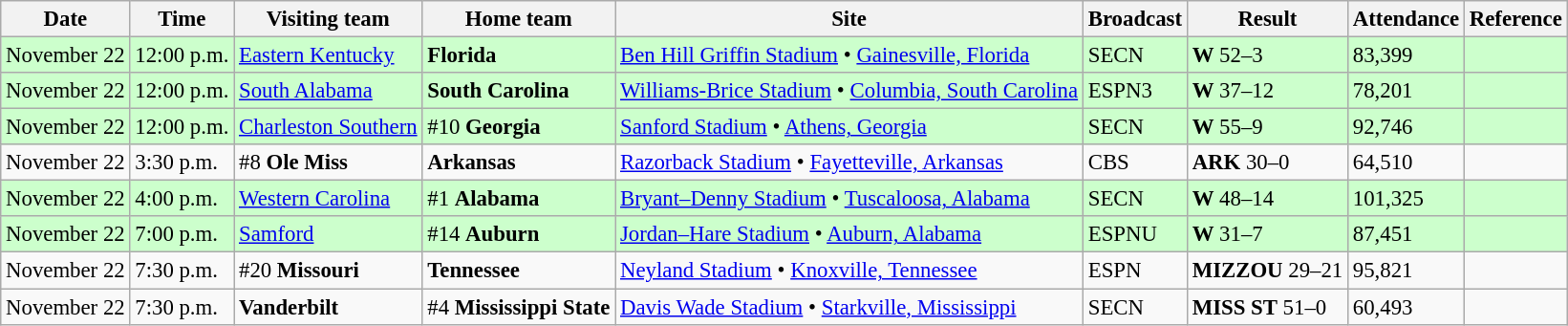<table class="wikitable" style="font-size:95%;">
<tr>
<th>Date</th>
<th>Time</th>
<th>Visiting team</th>
<th>Home team</th>
<th>Site</th>
<th>Broadcast</th>
<th>Result</th>
<th>Attendance</th>
<th class="unsortable">Reference</th>
</tr>
<tr bgcolor=ccffcc>
<td>November 22</td>
<td>12:00 p.m.</td>
<td><a href='#'>Eastern Kentucky</a></td>
<td><strong>Florida</strong></td>
<td><a href='#'>Ben Hill Griffin Stadium</a> • <a href='#'>Gainesville, Florida</a></td>
<td>SECN</td>
<td><strong>W</strong> 52–3</td>
<td>83,399</td>
<td></td>
</tr>
<tr bgcolor=ccffcc>
<td>November 22</td>
<td>12:00 p.m.</td>
<td><a href='#'>South Alabama</a></td>
<td><strong>South Carolina</strong></td>
<td><a href='#'>Williams-Brice Stadium</a> • <a href='#'>Columbia, South Carolina</a></td>
<td>ESPN3</td>
<td><strong>W</strong> 37–12</td>
<td>78,201</td>
<td></td>
</tr>
<tr bgcolor=ccffcc>
<td>November 22</td>
<td>12:00 p.m.</td>
<td><a href='#'>Charleston Southern</a></td>
<td>#10 <strong>Georgia</strong></td>
<td><a href='#'>Sanford Stadium</a> • <a href='#'>Athens, Georgia</a></td>
<td>SECN</td>
<td><strong>W</strong> 55–9</td>
<td>92,746</td>
<td></td>
</tr>
<tr bgcolor=>
<td>November 22</td>
<td>3:30 p.m.</td>
<td>#8 <strong>Ole Miss</strong></td>
<td><strong>Arkansas</strong></td>
<td><a href='#'>Razorback Stadium</a> • <a href='#'>Fayetteville, Arkansas</a></td>
<td>CBS</td>
<td><strong>ARK</strong> 30–0</td>
<td>64,510</td>
<td></td>
</tr>
<tr bgcolor=ccffcc>
<td>November 22</td>
<td>4:00 p.m.</td>
<td><a href='#'>Western Carolina</a></td>
<td>#1 <strong>Alabama</strong></td>
<td><a href='#'>Bryant–Denny Stadium</a> • <a href='#'>Tuscaloosa, Alabama</a></td>
<td>SECN</td>
<td><strong>W</strong> 48–14</td>
<td>101,325</td>
<td></td>
</tr>
<tr bgcolor=ccffcc>
<td>November 22</td>
<td>7:00 p.m.</td>
<td><a href='#'>Samford</a></td>
<td>#14 <strong>Auburn</strong></td>
<td><a href='#'>Jordan–Hare Stadium</a> • <a href='#'>Auburn, Alabama</a></td>
<td>ESPNU</td>
<td><strong>W</strong> 31–7</td>
<td>87,451</td>
<td></td>
</tr>
<tr bgcolor=>
<td>November 22</td>
<td>7:30 p.m.</td>
<td>#20 <strong>Missouri</strong></td>
<td><strong>Tennessee</strong></td>
<td><a href='#'>Neyland Stadium</a> • <a href='#'>Knoxville, Tennessee</a></td>
<td>ESPN</td>
<td><strong>MIZZOU</strong> 29–21</td>
<td>95,821</td>
<td></td>
</tr>
<tr bgcolor=>
<td>November 22</td>
<td>7:30 p.m.</td>
<td><strong>Vanderbilt</strong></td>
<td>#4 <strong>Mississippi State</strong></td>
<td><a href='#'>Davis Wade Stadium</a> • <a href='#'>Starkville, Mississippi</a></td>
<td>SECN</td>
<td><strong>MISS ST</strong> 51–0</td>
<td>60,493</td>
<td></td>
</tr>
</table>
